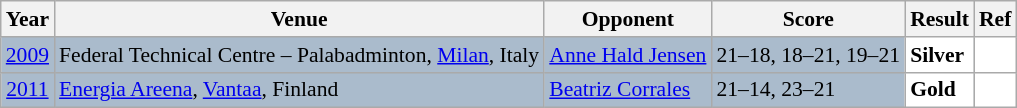<table class="sortable wikitable" style="font-size: 90%;">
<tr>
<th>Year</th>
<th>Venue</th>
<th>Opponent</th>
<th>Score</th>
<th>Result</th>
<th>Ref</th>
</tr>
<tr style="background:#AABBCC">
<td align="center"><a href='#'>2009</a></td>
<td align="left">Federal Technical Centre – Palabadminton, <a href='#'>Milan</a>, Italy</td>
<td align="left"> <a href='#'>Anne Hald Jensen</a></td>
<td align="left">21–18, 18–21, 19–21</td>
<td style="text-align:left; background:white"> <strong>Silver</strong></td>
<td style="text-align:center; background:white"></td>
</tr>
<tr style="background:#AABBCC">
<td align="center"><a href='#'>2011</a></td>
<td align="left"><a href='#'>Energia Areena</a>, <a href='#'>Vantaa</a>, Finland</td>
<td align="left"> <a href='#'>Beatriz Corrales</a></td>
<td align="left">21–14, 23–21</td>
<td style="text-align:left; background:white"> <strong>Gold</strong></td>
<td style="text-align:center; background:white"></td>
</tr>
</table>
